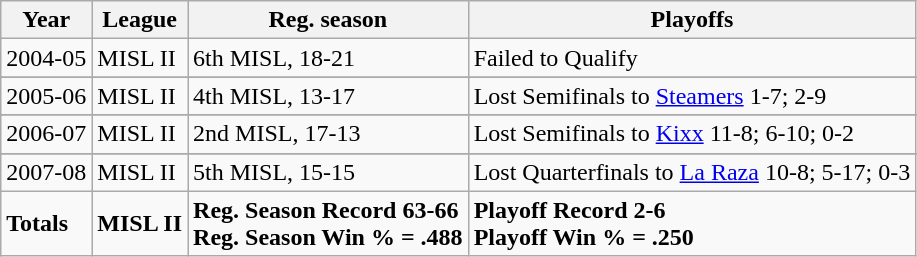<table class="wikitable">
<tr>
<th>Year</th>
<th>League</th>
<th>Reg. season</th>
<th>Playoffs</th>
</tr>
<tr>
<td>2004-05</td>
<td>MISL II</td>
<td>6th MISL, 18-21</td>
<td>Failed to Qualify</td>
</tr>
<tr>
</tr>
<tr>
<td>2005-06</td>
<td>MISL II</td>
<td>4th MISL, 13-17</td>
<td>Lost Semifinals to <a href='#'>Steamers</a> 1-7; 2-9</td>
</tr>
<tr>
</tr>
<tr>
<td>2006-07</td>
<td>MISL II</td>
<td>2nd MISL, 17-13</td>
<td>Lost Semifinals to <a href='#'>Kixx</a> 11-8; 6-10; 0-2</td>
</tr>
<tr>
</tr>
<tr>
<td>2007-08</td>
<td>MISL II</td>
<td>5th MISL, 15-15</td>
<td>Lost Quarterfinals to <a href='#'>La Raza</a> 10-8; 5-17; 0-3</td>
</tr>
<tr>
<td><strong>Totals</strong></td>
<td><strong>MISL II</strong></td>
<td><strong>Reg. Season Record   63-66</strong><br><strong>Reg. Season Win % = .488</strong></td>
<td><strong>Playoff Record   2-6</strong> <br> <strong>Playoff Win % = .250</strong></td>
</tr>
</table>
